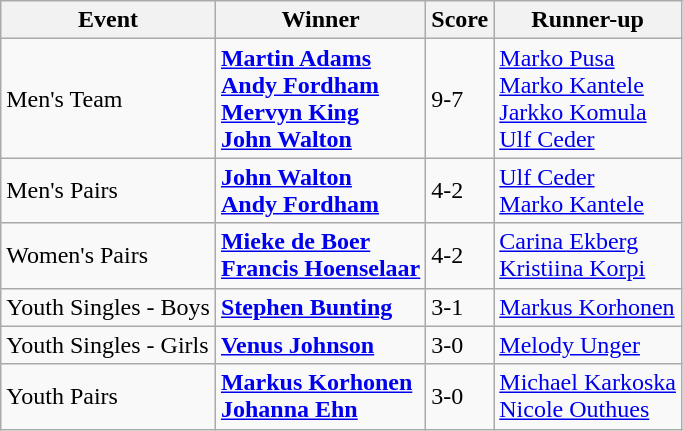<table class="wikitable">
<tr>
<th>Event</th>
<th>Winner</th>
<th>Score</th>
<th>Runner-up</th>
</tr>
<tr>
<td>Men's Team</td>
<td> <strong><a href='#'>Martin Adams</a><br><a href='#'>Andy Fordham</a><br><a href='#'>Mervyn King</a><br><a href='#'>John Walton</a></strong></td>
<td>9-7</td>
<td> <a href='#'>Marko Pusa</a><br><a href='#'>Marko Kantele</a><br><a href='#'>Jarkko Komula</a><br><a href='#'>Ulf Ceder</a></td>
</tr>
<tr>
<td>Men's Pairs</td>
<td> <strong><a href='#'>John Walton</a><br><a href='#'>Andy Fordham</a></strong></td>
<td>4-2</td>
<td> <a href='#'>Ulf Ceder</a><br><a href='#'>Marko Kantele</a></td>
</tr>
<tr>
<td>Women's Pairs</td>
<td> <strong><a href='#'>Mieke de Boer</a><br><a href='#'>Francis Hoenselaar</a></strong></td>
<td>4-2</td>
<td> <a href='#'>Carina Ekberg</a><br><a href='#'>Kristiina Korpi</a></td>
</tr>
<tr>
<td>Youth Singles - Boys</td>
<td> <strong><a href='#'>Stephen Bunting</a></strong></td>
<td>3-1</td>
<td> <a href='#'>Markus Korhonen</a></td>
</tr>
<tr>
<td>Youth Singles - Girls</td>
<td> <strong><a href='#'>Venus Johnson</a></strong></td>
<td>3-0</td>
<td> <a href='#'>Melody Unger</a></td>
</tr>
<tr>
<td>Youth Pairs</td>
<td> <strong><a href='#'>Markus Korhonen</a><br><a href='#'>Johanna Ehn</a></strong></td>
<td>3-0</td>
<td> <a href='#'>Michael Karkoska</a><br><a href='#'>Nicole Outhues</a></td>
</tr>
</table>
